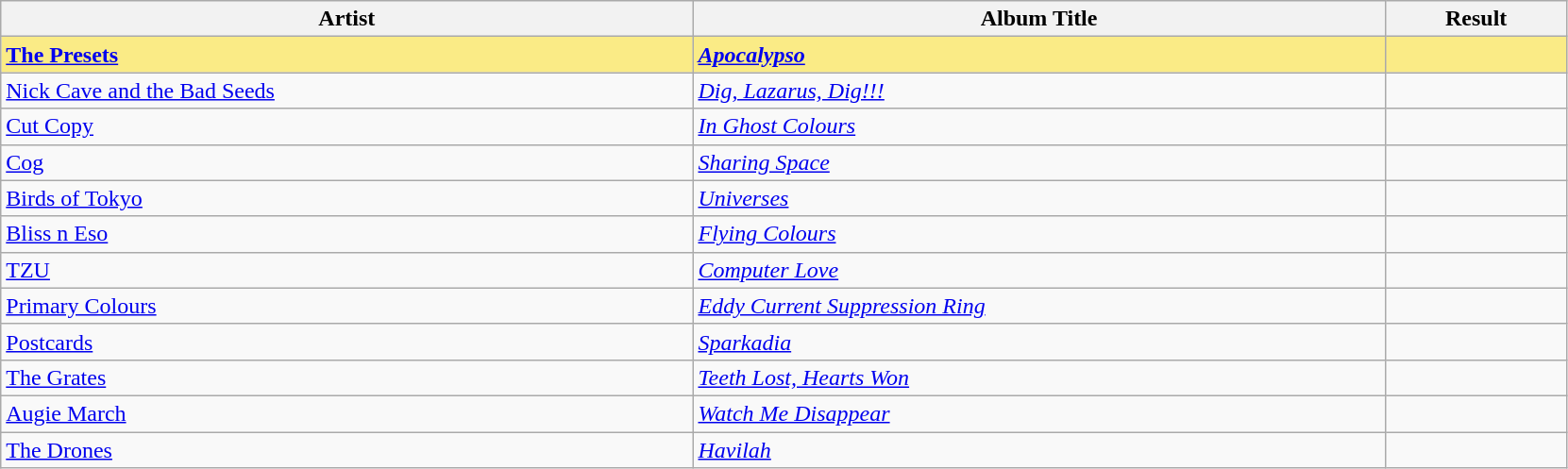<table class="sortable wikitable">
<tr>
<th width="19%">Artist</th>
<th width="19%">Album Title</th>
<th width="5%">Result</th>
</tr>
<tr style="background:#FAEB86">
<td><strong><a href='#'>The Presets</a></strong></td>
<td><strong><em><a href='#'>Apocalypso</a></em></strong></td>
<td></td>
</tr>
<tr>
<td><a href='#'>Nick Cave and the Bad Seeds</a></td>
<td><em><a href='#'>Dig, Lazarus, Dig!!!</a></em></td>
<td></td>
</tr>
<tr>
<td><a href='#'>Cut Copy</a></td>
<td><em><a href='#'>In Ghost Colours</a></em></td>
<td></td>
</tr>
<tr>
<td><a href='#'>Cog</a></td>
<td><em><a href='#'>Sharing Space</a></em></td>
<td></td>
</tr>
<tr>
<td><a href='#'>Birds of Tokyo</a></td>
<td><em><a href='#'>Universes</a></em></td>
<td></td>
</tr>
<tr>
<td><a href='#'>Bliss n Eso</a></td>
<td><em><a href='#'>Flying Colours</a></em></td>
<td></td>
</tr>
<tr>
<td><a href='#'>TZU</a></td>
<td><em><a href='#'>Computer Love</a></em></td>
<td></td>
</tr>
<tr>
<td><a href='#'>Primary Colours</a></td>
<td><em><a href='#'>Eddy Current Suppression Ring</a></em></td>
<td></td>
</tr>
<tr>
<td><a href='#'>Postcards</a></td>
<td><em><a href='#'>Sparkadia</a></em></td>
<td></td>
</tr>
<tr>
<td><a href='#'>The Grates</a></td>
<td><em><a href='#'>Teeth Lost, Hearts Won</a></em></td>
<td></td>
</tr>
<tr>
<td><a href='#'>Augie March</a></td>
<td><em><a href='#'>Watch Me Disappear</a></em></td>
<td></td>
</tr>
<tr>
<td><a href='#'>The Drones</a></td>
<td><em><a href='#'>Havilah</a></em></td>
<td></td>
</tr>
</table>
